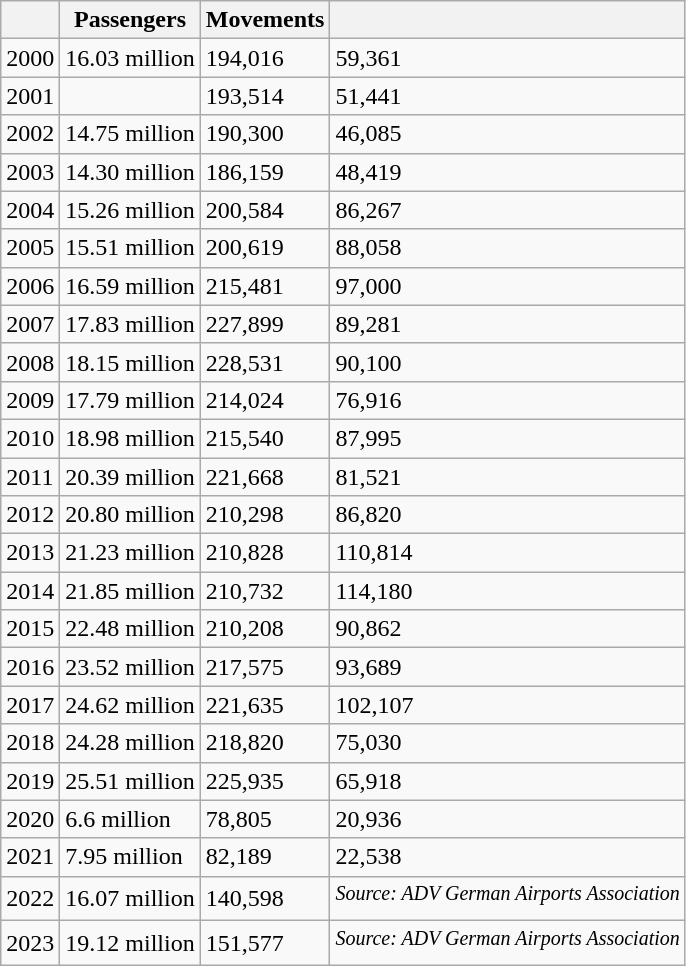<table class="wikitable sortable">
<tr>
<th></th>
<th>Passengers</th>
<th>Movements</th>
<th></th>
</tr>
<tr>
<td>2000</td>
<td>16.03 million</td>
<td>194,016</td>
<td>59,361</td>
</tr>
<tr>
<td>2001</td>
<td></td>
<td> 193,514</td>
<td> 51,441</td>
</tr>
<tr>
<td>2002</td>
<td> 14.75 million</td>
<td> 190,300</td>
<td> 46,085</td>
</tr>
<tr>
<td>2003</td>
<td> 14.30 million</td>
<td> 186,159</td>
<td> 48,419</td>
</tr>
<tr>
<td>2004</td>
<td> 15.26 million</td>
<td> 200,584</td>
<td> 86,267</td>
</tr>
<tr>
<td>2005</td>
<td> 15.51 million</td>
<td> 200,619</td>
<td> 88,058</td>
</tr>
<tr>
<td>2006</td>
<td> 16.59 million</td>
<td> 215,481</td>
<td> 97,000</td>
</tr>
<tr>
<td>2007</td>
<td> 17.83 million</td>
<td> 227,899</td>
<td> 89,281</td>
</tr>
<tr>
<td>2008</td>
<td> 18.15 million</td>
<td> 228,531</td>
<td> 90,100</td>
</tr>
<tr>
<td>2009</td>
<td> 17.79 million</td>
<td> 214,024</td>
<td> 76,916</td>
</tr>
<tr>
<td>2010</td>
<td> 18.98 million</td>
<td> 215,540</td>
<td> 87,995</td>
</tr>
<tr>
<td>2011</td>
<td> 20.39 million</td>
<td> 221,668</td>
<td> 81,521</td>
</tr>
<tr>
<td>2012</td>
<td> 20.80 million</td>
<td> 210,298</td>
<td> 86,820</td>
</tr>
<tr>
<td>2013</td>
<td> 21.23 million</td>
<td> 210,828</td>
<td> 110,814</td>
</tr>
<tr>
<td>2014</td>
<td> 21.85 million</td>
<td> 210,732</td>
<td> 114,180</td>
</tr>
<tr>
<td>2015</td>
<td> 22.48 million</td>
<td> 210,208</td>
<td> 90,862</td>
</tr>
<tr>
<td>2016</td>
<td> 23.52 million</td>
<td> 217,575</td>
<td> 93,689</td>
</tr>
<tr>
<td>2017</td>
<td> 24.62 million</td>
<td> 221,635</td>
<td> 102,107</td>
</tr>
<tr>
<td>2018</td>
<td> 24.28 million</td>
<td> 218,820</td>
<td> 75,030</td>
</tr>
<tr>
<td>2019</td>
<td> 25.51 million</td>
<td> 225,935</td>
<td> 65,918</td>
</tr>
<tr>
<td>2020</td>
<td> 6.6 million</td>
<td> 78,805</td>
<td> 20,936</td>
</tr>
<tr>
<td>2021</td>
<td> 7.95 million</td>
<td> 82,189</td>
<td> 22,538</td>
</tr>
<tr>
<td>2022</td>
<td> 16.07 million</td>
<td> 140,598</td>
<td colspan="5" style="text-align:right;"><sup><em>Source: ADV German Airports Association</em></sup></td>
</tr>
<tr>
<td>2023</td>
<td> 19.12 million</td>
<td> 151,577</td>
<td colspan="5" style="text-align:right;"><sup><em>Source: ADV German Airports Association</em></sup></td>
</tr>
</table>
